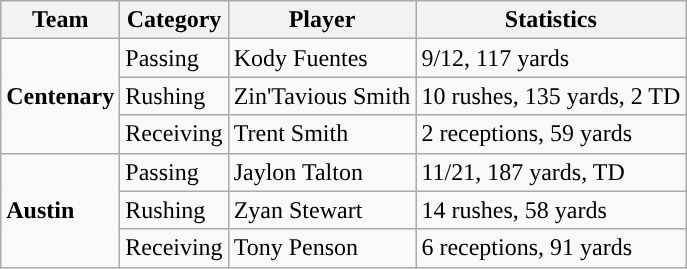<table class="wikitable" style="float: left;">
<tr>
<th>Team</th>
<th>Category</th>
<th>Player</th>
<th>Statistics</th>
</tr>
<tr>
<td rowspan=3><strong>Centenary</strong></td>
<td>Passing</td>
<td>Kody Fuentes</td>
<td>9/12, 117 yards</td>
</tr>
<tr>
<td>Rushing</td>
<td>Zin'Tavious Smith</td>
<td>10 rushes, 135 yards, 2 TD</td>
</tr>
<tr>
<td>Receiving</td>
<td>Trent Smith</td>
<td>2 receptions, 59 yards</td>
</tr>
<tr>
<td rowspan=3><strong>Austin</strong></td>
<td>Passing</td>
<td>Jaylon Talton</td>
<td>11/21, 187 yards, TD</td>
</tr>
<tr>
<td>Rushing</td>
<td>Zyan Stewart</td>
<td>14 rushes, 58 yards</td>
</tr>
<tr>
<td>Receiving</td>
<td>Tony Penson</td>
<td>6 receptions, 91 yards</td>
</tr>
</table>
